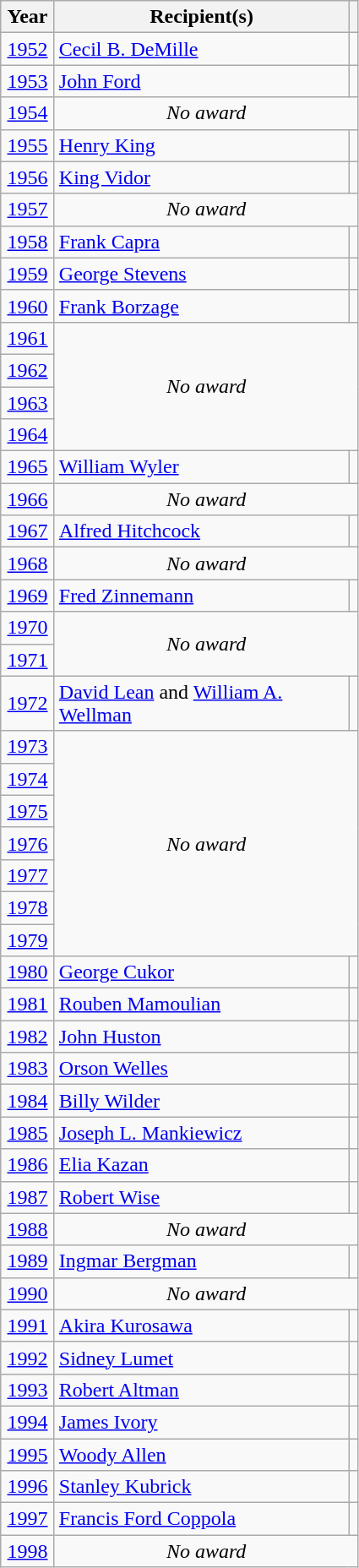<table class="wikitable sortable">
<tr>
<th width=35>Year</th>
<th width=225>Recipient(s)</th>
<th class=unsortable></th>
</tr>
<tr>
<td style="text-align:center;"><a href='#'>1952</a></td>
<td><a href='#'>Cecil B. DeMille</a></td>
<td style="text-align:center;"></td>
</tr>
<tr>
<td style="text-align:center;"><a href='#'>1953</a></td>
<td><a href='#'>John Ford</a></td>
<td style="text-align:center;"></td>
</tr>
<tr>
<td style="text-align:center;"><a href='#'>1954</a></td>
<td style="text-align:center;" colspan="2"><em>No award</em></td>
</tr>
<tr>
<td style="text-align:center;"><a href='#'>1955</a></td>
<td><a href='#'>Henry King</a></td>
<td style="text-align:center;"></td>
</tr>
<tr>
<td style="text-align:center;"><a href='#'>1956</a></td>
<td><a href='#'>King Vidor</a></td>
<td style="text-align:center;"></td>
</tr>
<tr>
<td style="text-align:center;"><a href='#'>1957</a></td>
<td style="text-align:center;" colspan="2"><em>No award</em></td>
</tr>
<tr>
<td style="text-align:center;"><a href='#'>1958</a></td>
<td><a href='#'>Frank Capra</a></td>
<td style="text-align:center;"></td>
</tr>
<tr>
<td style="text-align:center;"><a href='#'>1959</a></td>
<td><a href='#'>George Stevens</a></td>
<td style="text-align:center;"></td>
</tr>
<tr>
<td style="text-align:center;"><a href='#'>1960</a></td>
<td><a href='#'>Frank Borzage</a></td>
<td style="text-align:center;"></td>
</tr>
<tr>
<td style="text-align:center;"><a href='#'>1961</a></td>
<td rowspan="4" style="text-align:center;" colspan="2"><em>No award</em></td>
</tr>
<tr>
<td style="text-align:center;"><a href='#'>1962</a></td>
</tr>
<tr>
<td style="text-align:center;"><a href='#'>1963</a></td>
</tr>
<tr>
<td style="text-align:center;"><a href='#'>1964</a></td>
</tr>
<tr>
<td style="text-align:center;"><a href='#'>1965</a></td>
<td><a href='#'>William Wyler</a></td>
<td style="text-align:center;"></td>
</tr>
<tr>
<td style="text-align:center;"><a href='#'>1966</a></td>
<td style="text-align:center;" colspan="2"><em>No award</em></td>
</tr>
<tr>
<td style="text-align:center;"><a href='#'>1967</a></td>
<td><a href='#'>Alfred Hitchcock</a></td>
<td style="text-align:center;"></td>
</tr>
<tr>
<td style="text-align:center;"><a href='#'>1968</a></td>
<td style="text-align:center;" colspan="2"><em>No award</em></td>
</tr>
<tr>
<td style="text-align:center;"><a href='#'>1969</a></td>
<td><a href='#'>Fred Zinnemann</a></td>
<td style="text-align:center;"></td>
</tr>
<tr>
<td style="text-align:center;"><a href='#'>1970</a></td>
<td rowspan="2" style="text-align:center;" colspan="2"><em>No award</em></td>
</tr>
<tr>
<td style="text-align:center;"><a href='#'>1971</a></td>
</tr>
<tr>
<td style="text-align:center;"><a href='#'>1972</a></td>
<td><a href='#'>David Lean</a> and <a href='#'>William A. Wellman</a></td>
<td style="text-align:center;"></td>
</tr>
<tr>
<td style="text-align:center;"><a href='#'>1973</a></td>
<td rowspan="7" style="text-align:center;" colspan="2"><em>No award</em></td>
</tr>
<tr>
<td style="text-align:center;"><a href='#'>1974</a></td>
</tr>
<tr>
<td style="text-align:center;"><a href='#'>1975</a></td>
</tr>
<tr>
<td style="text-align:center;"><a href='#'>1976</a></td>
</tr>
<tr>
<td style="text-align:center;"><a href='#'>1977</a></td>
</tr>
<tr>
<td style="text-align:center;"><a href='#'>1978</a></td>
</tr>
<tr>
<td style="text-align:center;"><a href='#'>1979</a></td>
</tr>
<tr>
<td style="text-align:center;"><a href='#'>1980</a></td>
<td><a href='#'>George Cukor</a></td>
<td style="text-align:center;"></td>
</tr>
<tr>
<td style="text-align:center;"><a href='#'>1981</a></td>
<td><a href='#'>Rouben Mamoulian</a></td>
<td style="text-align:center;"></td>
</tr>
<tr>
<td style="text-align:center;"><a href='#'>1982</a></td>
<td><a href='#'>John Huston</a></td>
<td style="text-align:center;"></td>
</tr>
<tr>
<td style="text-align:center;"><a href='#'>1983</a></td>
<td><a href='#'>Orson Welles</a></td>
<td style="text-align:center;"></td>
</tr>
<tr>
<td style="text-align:center;"><a href='#'>1984</a></td>
<td><a href='#'>Billy Wilder</a></td>
<td style="text-align:center;"></td>
</tr>
<tr>
<td style="text-align:center;"><a href='#'>1985</a></td>
<td><a href='#'>Joseph L. Mankiewicz</a></td>
<td style="text-align:center;"></td>
</tr>
<tr>
<td style="text-align:center;"><a href='#'>1986</a></td>
<td><a href='#'>Elia Kazan</a></td>
<td style="text-align:center;"></td>
</tr>
<tr>
<td style="text-align:center;"><a href='#'>1987</a></td>
<td><a href='#'>Robert Wise</a></td>
<td style="text-align:center;"></td>
</tr>
<tr>
<td style="text-align:center;"><a href='#'>1988</a></td>
<td style="text-align:center;" colspan="2"><em>No award</em></td>
</tr>
<tr>
<td style="text-align:center;"><a href='#'>1989</a></td>
<td><a href='#'>Ingmar Bergman</a></td>
<td style="text-align:center;"></td>
</tr>
<tr>
<td style="text-align:center;"><a href='#'>1990</a></td>
<td style="text-align:center;" colspan="2"><em>No award</em></td>
</tr>
<tr>
<td style="text-align:center;"><a href='#'>1991</a></td>
<td><a href='#'>Akira Kurosawa</a></td>
<td style="text-align:center;"></td>
</tr>
<tr>
<td style="text-align:center;"><a href='#'>1992</a></td>
<td><a href='#'>Sidney Lumet</a></td>
<td style="text-align:center;"></td>
</tr>
<tr>
<td style="text-align:center;"><a href='#'>1993</a></td>
<td><a href='#'>Robert Altman</a></td>
<td style="text-align:center;"></td>
</tr>
<tr>
<td style="text-align:center;"><a href='#'>1994</a></td>
<td><a href='#'>James Ivory</a></td>
<td style="text-align:center;"></td>
</tr>
<tr>
<td style="text-align:center;"><a href='#'>1995</a></td>
<td><a href='#'>Woody Allen</a></td>
<td style="text-align:center;"></td>
</tr>
<tr>
<td style="text-align:center;"><a href='#'>1996</a></td>
<td><a href='#'>Stanley Kubrick</a></td>
<td style="text-align:center;"></td>
</tr>
<tr>
<td style="text-align:center;"><a href='#'>1997</a></td>
<td><a href='#'>Francis Ford Coppola</a></td>
<td style="text-align:center;"></td>
</tr>
<tr>
<td style="text-align:center;"><a href='#'>1998</a></td>
<td style="text-align:center;" colspan="2"><em>No award</em></td>
</tr>
</table>
